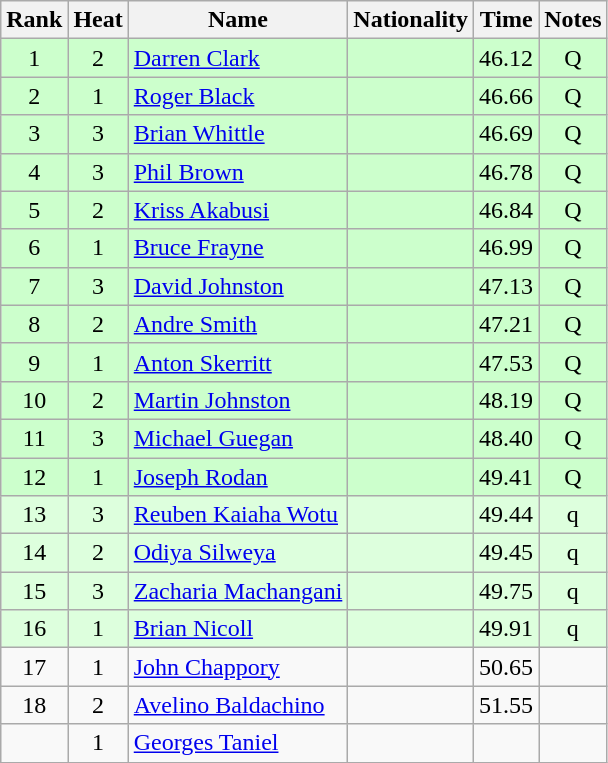<table class="wikitable sortable" style="text-align:center">
<tr>
<th>Rank</th>
<th>Heat</th>
<th>Name</th>
<th>Nationality</th>
<th>Time</th>
<th>Notes</th>
</tr>
<tr bgcolor=ccffcc>
<td>1</td>
<td>2</td>
<td align=left><a href='#'>Darren Clark</a></td>
<td align=left></td>
<td>46.12</td>
<td>Q</td>
</tr>
<tr bgcolor=ccffcc>
<td>2</td>
<td>1</td>
<td align=left><a href='#'>Roger Black</a></td>
<td align=left></td>
<td>46.66</td>
<td>Q</td>
</tr>
<tr bgcolor=ccffcc>
<td>3</td>
<td>3</td>
<td align=left><a href='#'>Brian Whittle</a></td>
<td align=left></td>
<td>46.69</td>
<td>Q</td>
</tr>
<tr bgcolor=ccffcc>
<td>4</td>
<td>3</td>
<td align=left><a href='#'>Phil Brown</a></td>
<td align=left></td>
<td>46.78</td>
<td>Q</td>
</tr>
<tr bgcolor=ccffcc>
<td>5</td>
<td>2</td>
<td align=left><a href='#'>Kriss Akabusi</a></td>
<td align=left></td>
<td>46.84</td>
<td>Q</td>
</tr>
<tr bgcolor=ccffcc>
<td>6</td>
<td>1</td>
<td align=left><a href='#'>Bruce Frayne</a></td>
<td align=left></td>
<td>46.99</td>
<td>Q</td>
</tr>
<tr bgcolor=ccffcc>
<td>7</td>
<td>3</td>
<td align=left><a href='#'>David Johnston</a></td>
<td align=left></td>
<td>47.13</td>
<td>Q</td>
</tr>
<tr bgcolor=ccffcc>
<td>8</td>
<td>2</td>
<td align=left><a href='#'>Andre Smith</a></td>
<td align=left></td>
<td>47.21</td>
<td>Q</td>
</tr>
<tr bgcolor=ccffcc>
<td>9</td>
<td>1</td>
<td align=left><a href='#'>Anton Skerritt</a></td>
<td align=left></td>
<td>47.53</td>
<td>Q</td>
</tr>
<tr bgcolor=ccffcc>
<td>10</td>
<td>2</td>
<td align=left><a href='#'>Martin Johnston</a></td>
<td align=left></td>
<td>48.19</td>
<td>Q</td>
</tr>
<tr bgcolor=ccffcc>
<td>11</td>
<td>3</td>
<td align=left><a href='#'>Michael Guegan</a></td>
<td align=left></td>
<td>48.40</td>
<td>Q</td>
</tr>
<tr bgcolor=ccffcc>
<td>12</td>
<td>1</td>
<td align=left><a href='#'>Joseph Rodan</a></td>
<td align=left></td>
<td>49.41</td>
<td>Q</td>
</tr>
<tr bgcolor=ddffdd>
<td>13</td>
<td>3</td>
<td align=left><a href='#'>Reuben Kaiaha Wotu</a></td>
<td align=left></td>
<td>49.44</td>
<td>q</td>
</tr>
<tr bgcolor=ddffdd>
<td>14</td>
<td>2</td>
<td align=left><a href='#'>Odiya Silweya</a></td>
<td align=left></td>
<td>49.45</td>
<td>q</td>
</tr>
<tr bgcolor=ddffdd>
<td>15</td>
<td>3</td>
<td align=left><a href='#'>Zacharia Machangani</a></td>
<td align=left></td>
<td>49.75</td>
<td>q</td>
</tr>
<tr bgcolor=ddffdd>
<td>16</td>
<td>1</td>
<td align=left><a href='#'>Brian Nicoll</a></td>
<td align=left></td>
<td>49.91</td>
<td>q</td>
</tr>
<tr>
<td>17</td>
<td>1</td>
<td align=left><a href='#'>John Chappory</a></td>
<td align=left></td>
<td>50.65</td>
<td></td>
</tr>
<tr>
<td>18</td>
<td>2</td>
<td align=left><a href='#'>Avelino Baldachino</a></td>
<td align=left></td>
<td>51.55</td>
<td></td>
</tr>
<tr>
<td></td>
<td>1</td>
<td align=left><a href='#'>Georges Taniel</a></td>
<td align=left></td>
<td></td>
<td></td>
</tr>
</table>
